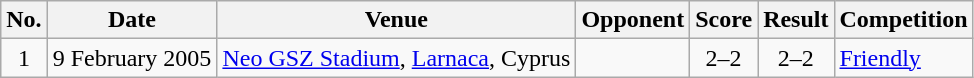<table class="wikitable sortable">
<tr>
<th scope="col">No.</th>
<th scope="col">Date</th>
<th scope="col">Venue</th>
<th scope="col">Opponent</th>
<th scope="col">Score</th>
<th scope="col">Result</th>
<th scope="col">Competition</th>
</tr>
<tr>
<td align="center">1</td>
<td>9 February 2005</td>
<td><a href='#'>Neo GSZ Stadium</a>, <a href='#'>Larnaca</a>, Cyprus</td>
<td></td>
<td align="center">2–2</td>
<td align="center">2–2</td>
<td><a href='#'>Friendly</a></td>
</tr>
</table>
